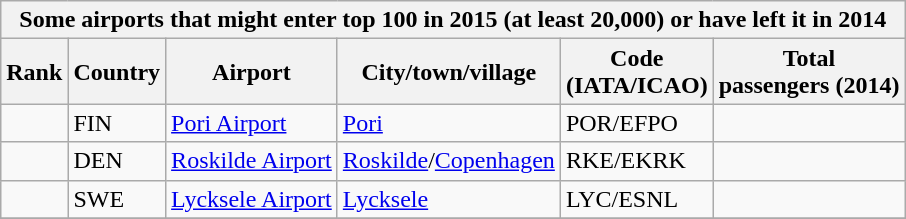<table class="wikitable sortable">
<tr>
<th colspan=99>Some airports that might enter top 100 in 2015 (at least 20,000) or have left it in 2014</th>
</tr>
<tr>
<th>Rank</th>
<th>Country</th>
<th>Airport</th>
<th>City/town/village</th>
<th>Code<br>(IATA/ICAO)</th>
<th>Total<br>passengers (2014)</th>
</tr>
<tr>
<td></td>
<td>FIN</td>
<td><a href='#'>Pori Airport</a></td>
<td><a href='#'>Pori</a></td>
<td>POR/EFPO</td>
<td></td>
</tr>
<tr>
<td></td>
<td>DEN</td>
<td><a href='#'>Roskilde Airport</a></td>
<td><a href='#'>Roskilde</a>/<a href='#'>Copenhagen</a></td>
<td>RKE/EKRK</td>
<td></td>
</tr>
<tr>
<td></td>
<td>SWE</td>
<td><a href='#'>Lycksele Airport</a></td>
<td><a href='#'>Lycksele</a></td>
<td>LYC/ESNL</td>
<td></td>
</tr>
<tr>
</tr>
</table>
